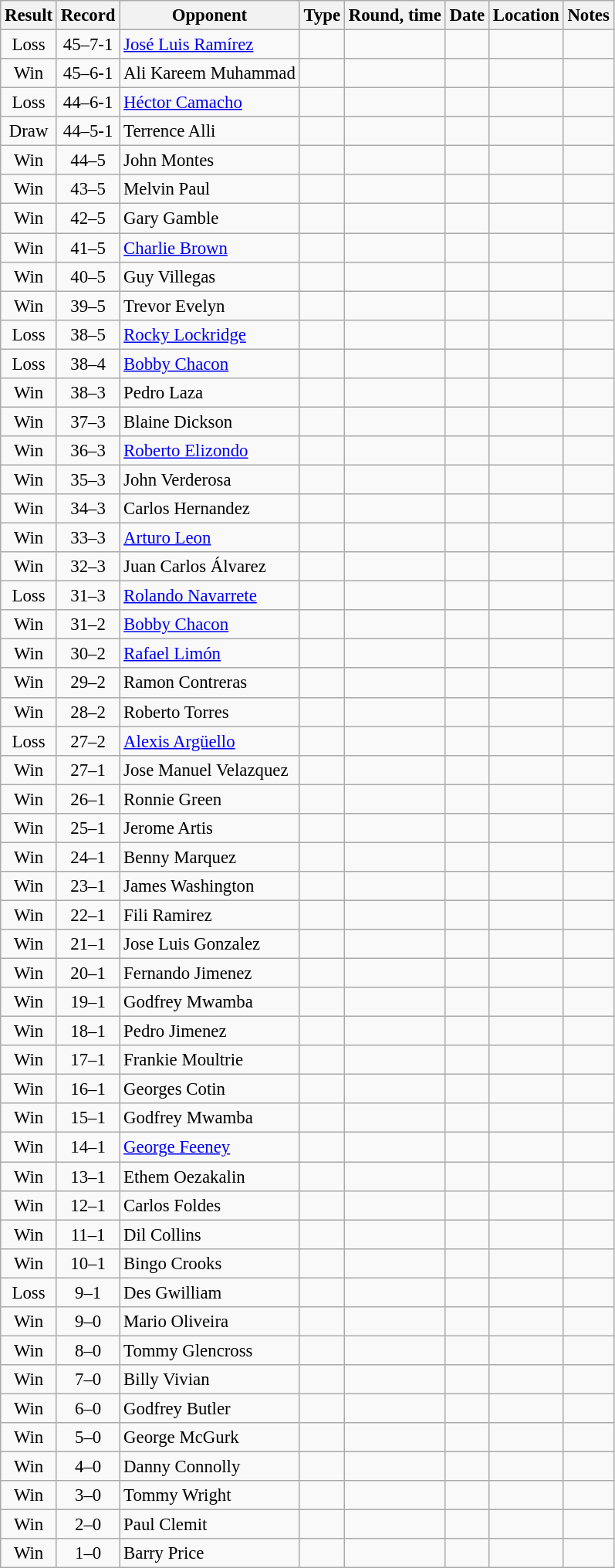<table class="wikitable" style="text-align:center; font-size:95%">
<tr>
<th>Result</th>
<th>Record</th>
<th>Opponent</th>
<th>Type</th>
<th>Round, time</th>
<th>Date</th>
<th>Location</th>
<th>Notes</th>
</tr>
<tr>
<td>Loss</td>
<td>45–7-1</td>
<td align=left> <a href='#'>José Luis Ramírez</a></td>
<td></td>
<td></td>
<td></td>
<td align=left> </td>
<td align=left></td>
</tr>
<tr>
<td>Win</td>
<td>45–6-1</td>
<td align=left> Ali Kareem Muhammad</td>
<td></td>
<td></td>
<td></td>
<td align=left> </td>
<td align=left></td>
</tr>
<tr>
<td>Loss</td>
<td>44–6-1</td>
<td align=left> <a href='#'>Héctor Camacho</a></td>
<td></td>
<td></td>
<td></td>
<td align=left> </td>
<td align=left></td>
</tr>
<tr>
<td>Draw</td>
<td>44–5-1</td>
<td align=left> Terrence Alli</td>
<td></td>
<td></td>
<td></td>
<td align=left> </td>
<td align=left></td>
</tr>
<tr>
<td>Win</td>
<td>44–5</td>
<td align=left> John Montes</td>
<td></td>
<td></td>
<td></td>
<td align=left> </td>
<td align=left></td>
</tr>
<tr>
<td>Win</td>
<td>43–5</td>
<td align=left> Melvin Paul</td>
<td></td>
<td></td>
<td></td>
<td align=left> </td>
<td align=left></td>
</tr>
<tr>
<td>Win</td>
<td>42–5</td>
<td align=left> Gary Gamble</td>
<td></td>
<td></td>
<td></td>
<td align=left> </td>
<td align=left></td>
</tr>
<tr>
<td>Win</td>
<td>41–5</td>
<td align=left> <a href='#'>Charlie Brown</a></td>
<td></td>
<td></td>
<td></td>
<td align=left> </td>
<td align=left></td>
</tr>
<tr>
<td>Win</td>
<td>40–5</td>
<td align=left> Guy Villegas</td>
<td></td>
<td></td>
<td></td>
<td align=left> </td>
<td align=left></td>
</tr>
<tr>
<td>Win</td>
<td>39–5</td>
<td align=left> Trevor Evelyn</td>
<td></td>
<td></td>
<td></td>
<td align=left> </td>
<td align=left></td>
</tr>
<tr>
<td>Loss</td>
<td>38–5</td>
<td align=left> <a href='#'>Rocky Lockridge</a></td>
<td></td>
<td></td>
<td></td>
<td align=left> </td>
<td align=left></td>
</tr>
<tr>
<td>Loss</td>
<td>38–4</td>
<td align=left> <a href='#'>Bobby Chacon</a></td>
<td></td>
<td></td>
<td></td>
<td align=left> </td>
<td align=left></td>
</tr>
<tr>
<td>Win</td>
<td>38–3</td>
<td align=left> Pedro Laza</td>
<td></td>
<td></td>
<td></td>
<td align=left> </td>
<td align=left></td>
</tr>
<tr>
<td>Win</td>
<td>37–3</td>
<td align=left> Blaine Dickson</td>
<td></td>
<td></td>
<td></td>
<td align=left> </td>
<td align=left></td>
</tr>
<tr>
<td>Win</td>
<td>36–3</td>
<td align=left> <a href='#'>Roberto Elizondo</a></td>
<td></td>
<td></td>
<td></td>
<td align=left> </td>
<td align=left></td>
</tr>
<tr>
<td>Win</td>
<td>35–3</td>
<td align=left> John Verderosa</td>
<td></td>
<td></td>
<td></td>
<td align=left> </td>
<td align=left></td>
</tr>
<tr>
<td>Win</td>
<td>34–3</td>
<td align=left> Carlos Hernandez</td>
<td></td>
<td></td>
<td></td>
<td align=left> </td>
<td align=left></td>
</tr>
<tr>
<td>Win</td>
<td>33–3</td>
<td align=left> <a href='#'>Arturo Leon</a></td>
<td></td>
<td></td>
<td></td>
<td align=left> </td>
<td align=left></td>
</tr>
<tr>
<td>Win</td>
<td>32–3</td>
<td align=left> Juan Carlos Álvarez</td>
<td></td>
<td></td>
<td></td>
<td align=left> </td>
<td align=left></td>
</tr>
<tr>
<td>Loss</td>
<td>31–3</td>
<td align=left> <a href='#'>Rolando Navarrete</a></td>
<td></td>
<td></td>
<td></td>
<td align=left> </td>
<td align=left></td>
</tr>
<tr>
<td>Win</td>
<td>31–2</td>
<td align=left> <a href='#'>Bobby Chacon</a></td>
<td></td>
<td></td>
<td></td>
<td align=left> </td>
<td align=left></td>
</tr>
<tr>
<td>Win</td>
<td>30–2</td>
<td align=left> <a href='#'>Rafael Limón</a></td>
<td></td>
<td></td>
<td></td>
<td align=left> </td>
<td align=left></td>
</tr>
<tr>
<td>Win</td>
<td>29–2</td>
<td align=left> Ramon Contreras</td>
<td></td>
<td></td>
<td></td>
<td align=left> </td>
<td align=left></td>
</tr>
<tr>
<td>Win</td>
<td>28–2</td>
<td align=left> Roberto Torres</td>
<td></td>
<td></td>
<td></td>
<td align=left> </td>
<td align=left></td>
</tr>
<tr>
<td>Loss</td>
<td>27–2</td>
<td align=left> <a href='#'>Alexis Argüello</a></td>
<td></td>
<td></td>
<td></td>
<td align=left> </td>
<td align=left></td>
</tr>
<tr>
<td>Win</td>
<td>27–1</td>
<td align=left> Jose Manuel Velazquez</td>
<td></td>
<td></td>
<td></td>
<td align=left> </td>
<td align=left></td>
</tr>
<tr>
<td>Win</td>
<td>26–1</td>
<td align=left> Ronnie Green</td>
<td></td>
<td></td>
<td></td>
<td align=left> </td>
<td align=left></td>
</tr>
<tr>
<td>Win</td>
<td>25–1</td>
<td align=left> Jerome Artis</td>
<td></td>
<td></td>
<td></td>
<td align=left> </td>
<td align=left></td>
</tr>
<tr>
<td>Win</td>
<td>24–1</td>
<td align=left> Benny Marquez</td>
<td></td>
<td></td>
<td></td>
<td align=left> </td>
<td align=left></td>
</tr>
<tr>
<td>Win</td>
<td>23–1</td>
<td align=left> James Washington</td>
<td></td>
<td></td>
<td></td>
<td align=left> </td>
<td align=left></td>
</tr>
<tr>
<td>Win</td>
<td>22–1</td>
<td align=left> Fili Ramirez</td>
<td></td>
<td></td>
<td></td>
<td align=left> </td>
<td align=left></td>
</tr>
<tr>
<td>Win</td>
<td>21–1</td>
<td align=left> Jose Luis Gonzalez</td>
<td></td>
<td></td>
<td></td>
<td align=left> </td>
<td align=left></td>
</tr>
<tr>
<td>Win</td>
<td>20–1</td>
<td align=left> Fernando Jimenez</td>
<td></td>
<td></td>
<td></td>
<td align=left> </td>
<td align=left></td>
</tr>
<tr>
<td>Win</td>
<td>19–1</td>
<td align=left> Godfrey Mwamba</td>
<td></td>
<td></td>
<td></td>
<td align=left> </td>
<td align=left></td>
</tr>
<tr>
<td>Win</td>
<td>18–1</td>
<td align=left> Pedro Jimenez</td>
<td></td>
<td></td>
<td></td>
<td align=left> </td>
<td align=left></td>
</tr>
<tr>
<td>Win</td>
<td>17–1</td>
<td align=left> Frankie Moultrie</td>
<td></td>
<td></td>
<td></td>
<td align=left> </td>
<td align=left></td>
</tr>
<tr>
<td>Win</td>
<td>16–1</td>
<td align=left> Georges Cotin</td>
<td></td>
<td></td>
<td></td>
<td align=left> </td>
<td align=left></td>
</tr>
<tr>
<td>Win</td>
<td>15–1</td>
<td align=left> Godfrey Mwamba</td>
<td></td>
<td></td>
<td></td>
<td align=left> </td>
<td align=left></td>
</tr>
<tr>
<td>Win</td>
<td>14–1</td>
<td align=left> <a href='#'>George Feeney</a></td>
<td></td>
<td></td>
<td></td>
<td align=left> </td>
<td align=left></td>
</tr>
<tr>
<td>Win</td>
<td>13–1</td>
<td align=left> Ethem Oezakalin</td>
<td></td>
<td></td>
<td></td>
<td align=left> </td>
<td align=left></td>
</tr>
<tr>
<td>Win</td>
<td>12–1</td>
<td align=left> Carlos Foldes</td>
<td></td>
<td></td>
<td></td>
<td align=left> </td>
<td align=left></td>
</tr>
<tr>
<td>Win</td>
<td>11–1</td>
<td align=left> Dil Collins</td>
<td></td>
<td></td>
<td></td>
<td align=left> </td>
<td align=left></td>
</tr>
<tr>
<td>Win</td>
<td>10–1</td>
<td align=left> Bingo Crooks</td>
<td></td>
<td></td>
<td></td>
<td align=left> </td>
<td align=left></td>
</tr>
<tr>
<td>Loss</td>
<td>9–1</td>
<td align=left> Des Gwilliam</td>
<td></td>
<td></td>
<td></td>
<td align=left> </td>
<td align=left></td>
</tr>
<tr>
<td>Win</td>
<td>9–0</td>
<td align=left> Mario Oliveira</td>
<td></td>
<td></td>
<td></td>
<td align=left> </td>
<td align=left></td>
</tr>
<tr>
<td>Win</td>
<td>8–0</td>
<td align=left> Tommy Glencross</td>
<td></td>
<td></td>
<td></td>
<td align=left> </td>
<td align=left></td>
</tr>
<tr>
<td>Win</td>
<td>7–0</td>
<td align=left> Billy Vivian</td>
<td></td>
<td></td>
<td></td>
<td align=left> </td>
<td align=left></td>
</tr>
<tr>
<td>Win</td>
<td>6–0</td>
<td align=left> Godfrey Butler</td>
<td></td>
<td></td>
<td></td>
<td align=left> </td>
<td align=left></td>
</tr>
<tr>
<td>Win</td>
<td>5–0</td>
<td align=left> George McGurk</td>
<td></td>
<td></td>
<td></td>
<td align=left> </td>
<td align=left></td>
</tr>
<tr>
<td>Win</td>
<td>4–0</td>
<td align=left> Danny Connolly</td>
<td></td>
<td></td>
<td></td>
<td align=left> </td>
<td align=left></td>
</tr>
<tr>
<td>Win</td>
<td>3–0</td>
<td align=left> Tommy Wright</td>
<td></td>
<td></td>
<td></td>
<td align=left> </td>
<td align=left></td>
</tr>
<tr>
<td>Win</td>
<td>2–0</td>
<td align=left> Paul Clemit</td>
<td></td>
<td></td>
<td></td>
<td align=left> </td>
<td align=left></td>
</tr>
<tr>
<td>Win</td>
<td>1–0</td>
<td align=left> Barry Price</td>
<td></td>
<td></td>
<td></td>
<td align=left> </td>
<td align=left></td>
</tr>
</table>
